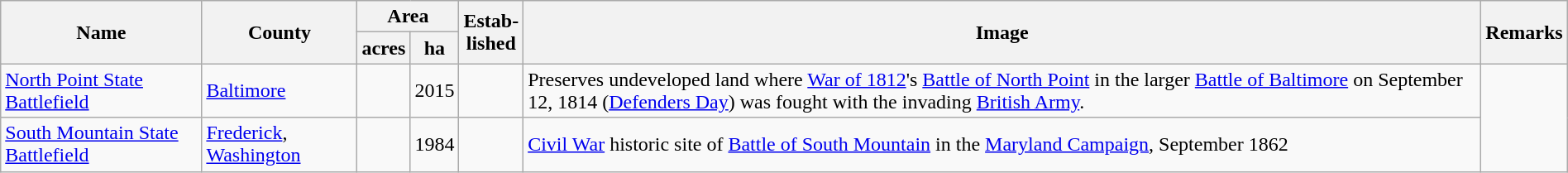<table class="wikitable sortable" style="width:100%">
<tr>
<th style="width:*;" rowspan=2>Name</th>
<th style="width:*;" rowspan=2>County</th>
<th style="width:*;" colspan=2>Area</th>
<th style="width:*;" rowspan=2>Estab-<br>lished</th>
<th class="unsortable" rowspan=2>Image</th>
<th style="width:*;" class="unsortable" rowspan=2>Remarks</th>
</tr>
<tr>
<th>acres</th>
<th>ha</th>
</tr>
<tr>
<td><a href='#'>North Point State Battlefield</a></td>
<td><a href='#'>Baltimore</a></td>
<td></td>
<td style="text-align: center;">2015</td>
<td></td>
<td>Preserves undeveloped land where <a href='#'>War of 1812</a>'s <a href='#'>Battle of North Point</a> in the larger <a href='#'>Battle of Baltimore</a> on September 12, 1814 (<a href='#'>Defenders Day</a>) was fought with the invading <a href='#'>British Army</a>.</td>
</tr>
<tr>
<td><a href='#'>South Mountain State Battlefield</a></td>
<td><a href='#'>Frederick</a>, <a href='#'>Washington</a></td>
<td></td>
<td style="text-align: center;">1984</td>
<td></td>
<td><a href='#'>Civil War</a> historic site of <a href='#'>Battle of South Mountain</a> in the <a href='#'>Maryland Campaign</a>, September 1862</td>
</tr>
</table>
